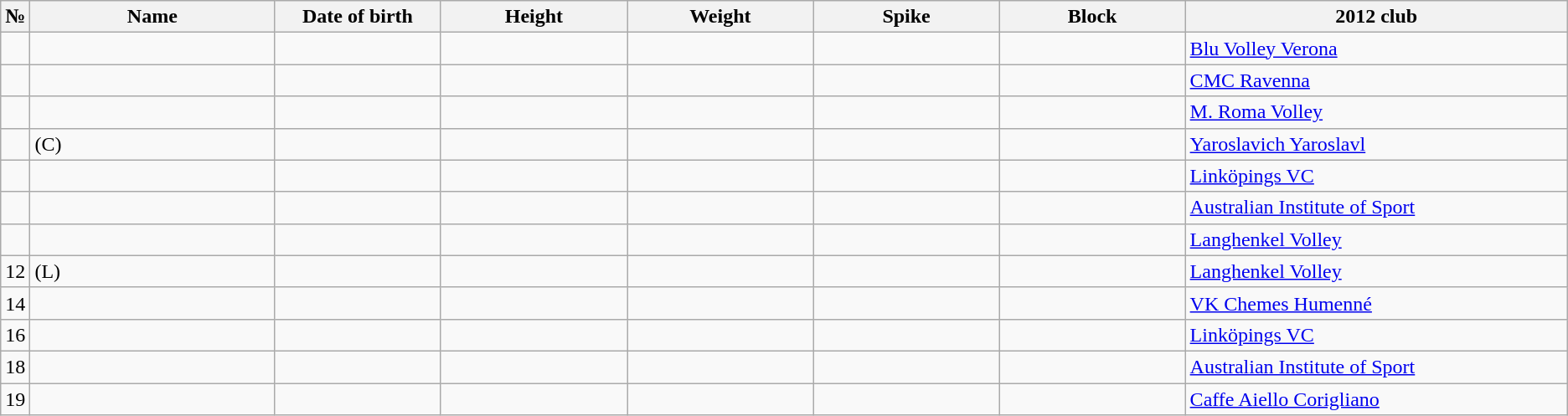<table class="wikitable sortable" style="font-size:100%; text-align:center;">
<tr>
<th>№</th>
<th style="width:12em">Name</th>
<th style="width:8em">Date of birth</th>
<th style="width:9em">Height</th>
<th style="width:9em">Weight</th>
<th style="width:9em">Spike</th>
<th style="width:9em">Block</th>
<th style="width:19em">2012 club</th>
</tr>
<tr>
<td></td>
<td style="text-align:left;"></td>
<td style="text-align:right;"></td>
<td></td>
<td></td>
<td></td>
<td></td>
<td style="text-align:left;"> <a href='#'>Blu Volley Verona</a></td>
</tr>
<tr>
<td></td>
<td style="text-align:left;"></td>
<td style="text-align:right;"></td>
<td></td>
<td></td>
<td></td>
<td></td>
<td style="text-align:left;"> <a href='#'>CMC Ravenna</a></td>
</tr>
<tr>
<td></td>
<td style="text-align:left;"></td>
<td style="text-align:right;"></td>
<td></td>
<td></td>
<td></td>
<td></td>
<td style="text-align:left;"> <a href='#'>M. Roma Volley</a></td>
</tr>
<tr>
<td></td>
<td style="text-align:left;"> (C)</td>
<td style="text-align:right;"></td>
<td></td>
<td></td>
<td></td>
<td></td>
<td style="text-align:left;"> <a href='#'>Yaroslavich Yaroslavl</a></td>
</tr>
<tr>
<td></td>
<td style="text-align:left;"></td>
<td style="text-align:right;"></td>
<td></td>
<td></td>
<td></td>
<td></td>
<td style="text-align:left;"> <a href='#'>Linköpings VC</a></td>
</tr>
<tr>
<td></td>
<td style="text-align:left;"></td>
<td style="text-align:right;"></td>
<td></td>
<td></td>
<td></td>
<td></td>
<td style="text-align:left;"> <a href='#'>Australian Institute of Sport</a></td>
</tr>
<tr>
<td></td>
<td style="text-align:left;"></td>
<td style="text-align:right;"></td>
<td></td>
<td></td>
<td></td>
<td></td>
<td style="text-align:left;"> <a href='#'>Langhenkel Volley</a></td>
</tr>
<tr>
<td>12</td>
<td style="text-align:left;"> (L)</td>
<td style="text-align:right;"></td>
<td></td>
<td></td>
<td></td>
<td></td>
<td style="text-align:left;"> <a href='#'>Langhenkel Volley</a></td>
</tr>
<tr>
<td>14</td>
<td style="text-align:left;"></td>
<td style="text-align:right;"></td>
<td></td>
<td></td>
<td></td>
<td></td>
<td style="text-align:left;"> <a href='#'>VK Chemes Humenné</a></td>
</tr>
<tr>
<td>16</td>
<td style="text-align:left;"></td>
<td style="text-align:right;"></td>
<td></td>
<td></td>
<td></td>
<td></td>
<td style="text-align:left;"> <a href='#'>Linköpings VC</a></td>
</tr>
<tr>
<td>18</td>
<td style="text-align:left;"></td>
<td style="text-align:right;"></td>
<td></td>
<td></td>
<td></td>
<td></td>
<td style="text-align:left;"> <a href='#'>Australian Institute of Sport</a></td>
</tr>
<tr>
<td>19</td>
<td style="text-align:left;"></td>
<td style="text-align:right;"></td>
<td></td>
<td></td>
<td></td>
<td></td>
<td style="text-align:left;"> <a href='#'>Caffe Aiello Corigliano</a></td>
</tr>
</table>
